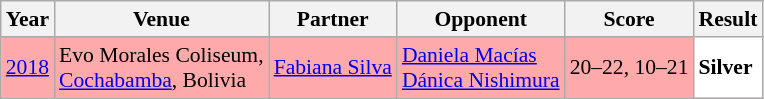<table class="sortable wikitable" style="font-size: 90%;">
<tr>
<th>Year</th>
<th>Venue</th>
<th>Partner</th>
<th>Opponent</th>
<th>Score</th>
<th>Result</th>
</tr>
<tr style="background:#FFAAAA">
<td align="center"><a href='#'>2018</a></td>
<td align="left">Evo Morales Coliseum,<br><a href='#'>Cochabamba</a>, Bolivia</td>
<td align="left"> <a href='#'>Fabiana Silva</a></td>
<td align="left"> <a href='#'>Daniela Macías</a> <br>  <a href='#'>Dánica Nishimura</a></td>
<td align="left">20–22, 10–21</td>
<td style="text-align:left; background:white"> <strong>Silver</strong></td>
</tr>
</table>
